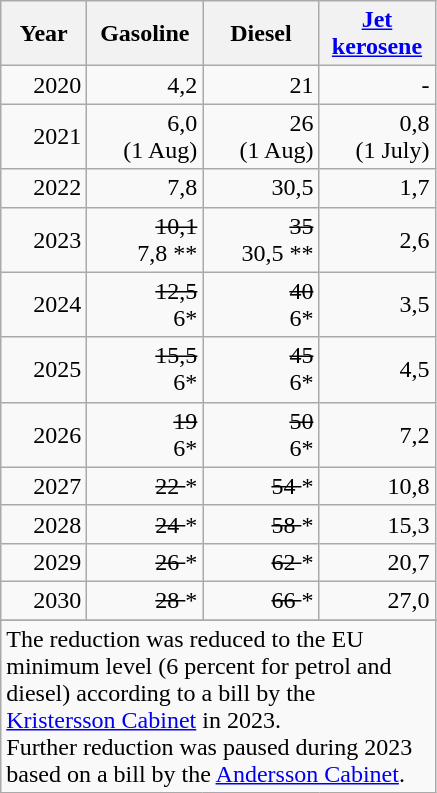<table class="wikitable floatright" style=text-align:right;>
<tr>
<th width=50px>Year</th>
<th width=70px>Gasoline</th>
<th width=70px>Diesel</th>
<th width=70px><a href='#'>Jet kerosene</a></th>
</tr>
<tr>
<td>2020</td>
<td>4,2</td>
<td>21</td>
<td>-</td>
</tr>
<tr>
<td>2021</td>
<td>6,0  <br>(1 Aug)</td>
<td>26  <br>(1 Aug)</td>
<td>0,8  <br>(1 July)</td>
</tr>
<tr>
<td>2022</td>
<td>7,8</td>
<td>30,5</td>
<td>1,7</td>
</tr>
<tr>
<td>2023</td>
<td><s>10,1 </s><br>7,8 **</td>
<td><s>35 </s><br>30,5 **</td>
<td>2,6</td>
</tr>
<tr>
<td>2024</td>
<td><s>12,5 </s><br>6*</td>
<td><s>40 </s><br>6*</td>
<td>3,5</td>
</tr>
<tr>
<td>2025</td>
<td><s>15,5 </s><br>6*</td>
<td><s>45 </s><br>6*</td>
<td>4,5</td>
</tr>
<tr>
<td>2026</td>
<td><s>19 </s><br>6*</td>
<td><s>50 </s><br>6*</td>
<td>7,2</td>
</tr>
<tr>
<td>2027</td>
<td><s>22 </s>*</td>
<td><s>54 </s>*</td>
<td>10,8</td>
</tr>
<tr>
<td>2028</td>
<td><s>24 </s>*</td>
<td><s>58 </s>*</td>
<td>15,3</td>
</tr>
<tr>
<td>2029</td>
<td><s>26 </s>*</td>
<td><s>62 </s>*</td>
<td>20,7</td>
</tr>
<tr>
<td>2030</td>
<td><s>28 </s>*</td>
<td><s>66 </s>*</td>
<td>27,0</td>
</tr>
<tr>
</tr>
<tr>
<td colspan=4 align="bottom" style="caption-side: bottom; text-align:left;"> The reduction was reduced to the EU minimum level (6 percent for petrol and diesel) according to a bill by the <a href='#'>Kristersson Cabinet</a> in 2023.<br>Further reduction was paused during 2023 based on a bill by the <a href='#'>Andersson Cabinet</a>.</td>
</tr>
</table>
